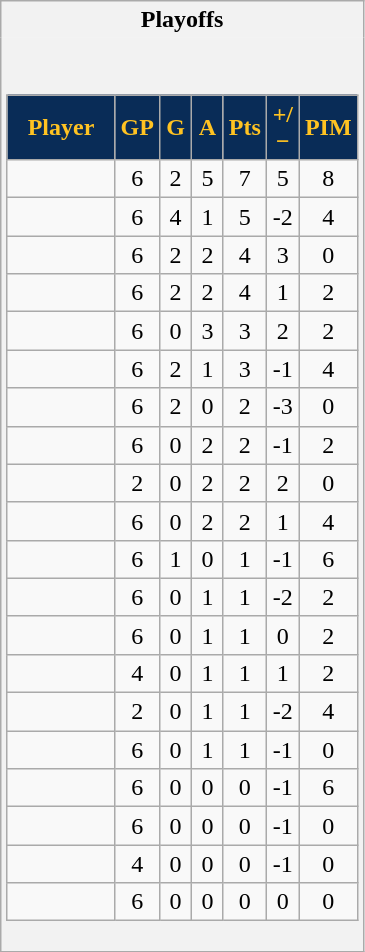<table class="wikitable" style="border: 1px solid #aaa;">
<tr>
<th style="border: 0;">Playoffs</th>
</tr>
<tr>
<td style="background: #f2f2f2; border: 0; text-align: center;"><br><table class="wikitable sortable" width="100%">
<tr align=center>
<th style="background:#092c57;color:#ffc322;" width="40%">Player</th>
<th style="background:#092c57;color:#ffc322;" width="10%">GP</th>
<th style="background:#092c57;color:#ffc322;" width="10%">G</th>
<th style="background:#092c57;color:#ffc322;" width="10%">A</th>
<th style="background:#092c57;color:#ffc322;" width="10%">Pts</th>
<th style="background:#092c57;color:#ffc322;" width="10%">+/−</th>
<th style="background:#092c57;color:#ffc322;" width="10%">PIM</th>
</tr>
<tr align=center>
<td></td>
<td>6</td>
<td>2</td>
<td>5</td>
<td>7</td>
<td>5</td>
<td>8</td>
</tr>
<tr align=center>
<td></td>
<td>6</td>
<td>4</td>
<td>1</td>
<td>5</td>
<td>-2</td>
<td>4</td>
</tr>
<tr align=center>
<td></td>
<td>6</td>
<td>2</td>
<td>2</td>
<td>4</td>
<td>3</td>
<td>0</td>
</tr>
<tr align=center>
<td></td>
<td>6</td>
<td>2</td>
<td>2</td>
<td>4</td>
<td>1</td>
<td>2</td>
</tr>
<tr align=center>
<td></td>
<td>6</td>
<td>0</td>
<td>3</td>
<td>3</td>
<td>2</td>
<td>2</td>
</tr>
<tr align=center>
<td></td>
<td>6</td>
<td>2</td>
<td>1</td>
<td>3</td>
<td>-1</td>
<td>4</td>
</tr>
<tr align=center>
<td></td>
<td>6</td>
<td>2</td>
<td>0</td>
<td>2</td>
<td>-3</td>
<td>0</td>
</tr>
<tr align=center>
<td></td>
<td>6</td>
<td>0</td>
<td>2</td>
<td>2</td>
<td>-1</td>
<td>2</td>
</tr>
<tr align=center>
<td></td>
<td>2</td>
<td>0</td>
<td>2</td>
<td>2</td>
<td>2</td>
<td>0</td>
</tr>
<tr align=center>
<td></td>
<td>6</td>
<td>0</td>
<td>2</td>
<td>2</td>
<td>1</td>
<td>4</td>
</tr>
<tr align=center>
<td></td>
<td>6</td>
<td>1</td>
<td>0</td>
<td>1</td>
<td>-1</td>
<td>6</td>
</tr>
<tr align=center>
<td></td>
<td>6</td>
<td>0</td>
<td>1</td>
<td>1</td>
<td>-2</td>
<td>2</td>
</tr>
<tr align=center>
<td></td>
<td>6</td>
<td>0</td>
<td>1</td>
<td>1</td>
<td>0</td>
<td>2</td>
</tr>
<tr align=center>
<td></td>
<td>4</td>
<td>0</td>
<td>1</td>
<td>1</td>
<td>1</td>
<td>2</td>
</tr>
<tr align=center>
<td></td>
<td>2</td>
<td>0</td>
<td>1</td>
<td>1</td>
<td>-2</td>
<td>4</td>
</tr>
<tr align=center>
<td></td>
<td>6</td>
<td>0</td>
<td>1</td>
<td>1</td>
<td>-1</td>
<td>0</td>
</tr>
<tr align=center>
<td></td>
<td>6</td>
<td>0</td>
<td>0</td>
<td>0</td>
<td>-1</td>
<td>6</td>
</tr>
<tr align=center>
<td></td>
<td>6</td>
<td>0</td>
<td>0</td>
<td>0</td>
<td>-1</td>
<td>0</td>
</tr>
<tr align=center>
<td></td>
<td>4</td>
<td>0</td>
<td>0</td>
<td>0</td>
<td>-1</td>
<td>0</td>
</tr>
<tr align=center>
<td></td>
<td>6</td>
<td>0</td>
<td>0</td>
<td>0</td>
<td>0</td>
<td>0</td>
</tr>
</table>
</td>
</tr>
</table>
